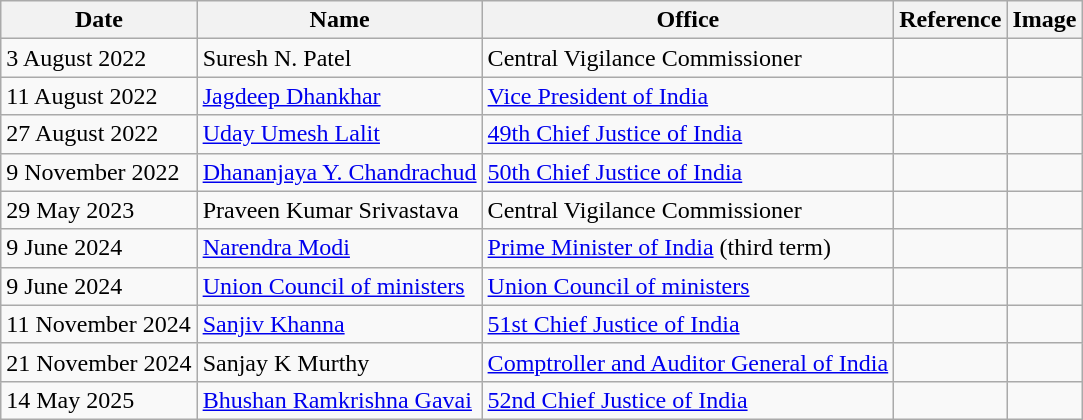<table class="wikitable">
<tr>
<th>Date</th>
<th>Name</th>
<th>Office</th>
<th>Reference</th>
<th>Image</th>
</tr>
<tr>
<td>3 August 2022</td>
<td>Suresh N. Patel</td>
<td>Central Vigilance Commissioner</td>
<td></td>
</tr>
<tr>
<td>11 August 2022</td>
<td><a href='#'>Jagdeep Dhankhar</a></td>
<td><a href='#'>Vice President of India</a></td>
<td></td>
<td></td>
</tr>
<tr>
<td>27 August 2022</td>
<td><a href='#'>Uday Umesh Lalit</a></td>
<td><a href='#'>49th Chief Justice of India</a></td>
<td></td>
<td></td>
</tr>
<tr>
<td>9 November 2022</td>
<td><a href='#'>Dhananjaya Y. Chandrachud</a></td>
<td><a href='#'>50th Chief Justice of India</a></td>
<td></td>
<td></td>
</tr>
<tr>
<td>29 May 2023</td>
<td>Praveen Kumar Srivastava</td>
<td>Central Vigilance Commissioner</td>
<td></td>
</tr>
<tr>
<td>9 June 2024</td>
<td><a href='#'>Narendra Modi</a></td>
<td><a href='#'>Prime Minister of India</a> (third term)</td>
<td></td>
<td></td>
</tr>
<tr>
<td>9 June 2024</td>
<td><a href='#'>Union Council of ministers</a></td>
<td><a href='#'>Union Council of ministers</a></td>
<td></td>
<td></td>
</tr>
<tr>
<td>11 November 2024</td>
<td><a href='#'>Sanjiv Khanna</a></td>
<td><a href='#'>51st Chief Justice of India</a></td>
<td></td>
<td></td>
</tr>
<tr>
<td>21 November 2024</td>
<td>Sanjay K Murthy</td>
<td><a href='#'>Comptroller and Auditor General of India</a></td>
<td></td>
</tr>
<tr>
<td>14 May 2025</td>
<td><a href='#'>Bhushan Ramkrishna Gavai</a></td>
<td><a href='#'>52nd Chief Justice of India</a></td>
<td></td>
<td></td>
</tr>
</table>
